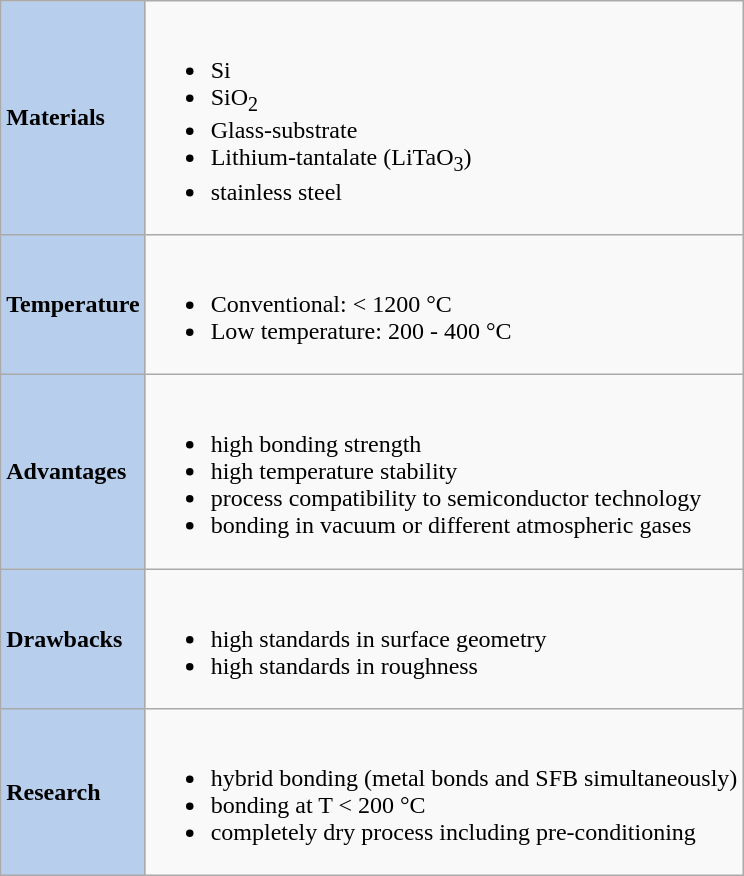<table class="wikitable" style="white-space: nowrap;">
<tr>
<th style="background:#B7CEEC; text-align:left;">Materials</th>
<td><br><ul><li>Si</li><li>SiO<sub>2</sub></li><li>Glass-substrate</li><li>Lithium-tantalate (LiTaO<sub>3</sub>)</li><li>stainless steel</li></ul></td>
</tr>
<tr>
<th style="background:#B7CEEC; text-align:left;">Temperature</th>
<td><br><ul><li>Conventional: < 1200 °C</li><li>Low temperature: 200 - 400 °C</li></ul></td>
</tr>
<tr>
<th style="background:#B7CEEC; text-align:left;">Advantages</th>
<td><br><ul><li>high bonding strength</li><li>high temperature stability</li><li>process compatibility to semiconductor technology</li><li>bonding in vacuum or different atmospheric gases</li></ul></td>
</tr>
<tr>
<th style="background:#B7CEEC; text-align:left;">Drawbacks</th>
<td><br><ul><li>high standards in surface geometry</li><li>high standards in roughness</li></ul></td>
</tr>
<tr>
<th style="background:#B7CEEC; text-align:left;">Research</th>
<td><br><ul><li>hybrid bonding (metal bonds and SFB simultaneously)</li><li>bonding at T < 200 °C</li><li>completely dry process including pre-conditioning</li></ul></td>
</tr>
</table>
